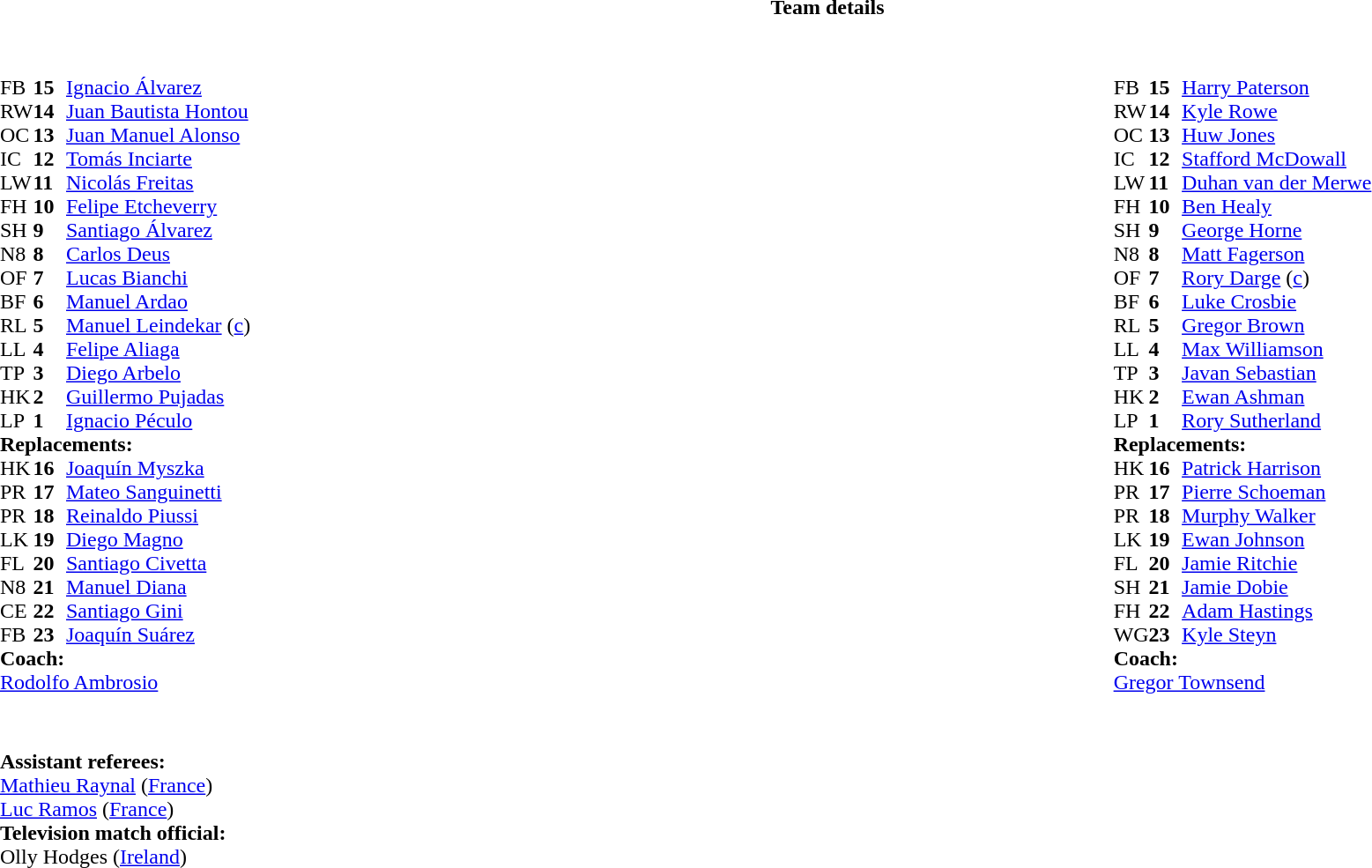<table border="0" style="width:100%;" class="collapsible collapsed">
<tr>
<th>Team details</th>
</tr>
<tr>
<td><br><table style="width:100%">
<tr>
<td style="vertical-align:top;width:50%"><br><table cellspacing="0" cellpadding="0">
<tr>
<th width="25"></th>
<th width="25"></th>
</tr>
<tr>
<td>FB</td>
<td><strong>15</strong></td>
<td><a href='#'>Ignacio Álvarez</a></td>
</tr>
<tr>
<td>RW</td>
<td><strong>14</strong></td>
<td><a href='#'>Juan Bautista Hontou</a></td>
<td></td>
<td></td>
</tr>
<tr>
<td>OC</td>
<td><strong>13</strong></td>
<td><a href='#'>Juan Manuel Alonso</a></td>
</tr>
<tr>
<td>IC</td>
<td><strong>12</strong></td>
<td><a href='#'>Tomás Inciarte</a></td>
</tr>
<tr>
<td>LW</td>
<td><strong>11</strong></td>
<td><a href='#'>Nicolás Freitas</a></td>
</tr>
<tr>
<td>FH</td>
<td><strong>10</strong></td>
<td><a href='#'>Felipe Etcheverry</a></td>
</tr>
<tr>
<td>SH</td>
<td><strong>9</strong></td>
<td><a href='#'>Santiago Álvarez</a></td>
</tr>
<tr>
<td>N8</td>
<td><strong>8</strong></td>
<td><a href='#'>Carlos Deus</a></td>
<td></td>
<td></td>
</tr>
<tr>
<td>OF</td>
<td><strong>7</strong></td>
<td><a href='#'>Lucas Bianchi</a></td>
<td></td>
<td></td>
</tr>
<tr>
<td>BF</td>
<td><strong>6</strong></td>
<td><a href='#'>Manuel Ardao</a></td>
</tr>
<tr>
<td>RL</td>
<td><strong>5</strong></td>
<td><a href='#'>Manuel Leindekar</a> (<a href='#'>c</a>)</td>
</tr>
<tr>
<td>LL</td>
<td><strong>4</strong></td>
<td><a href='#'>Felipe Aliaga</a></td>
<td></td>
<td></td>
</tr>
<tr>
<td>TP</td>
<td><strong>3</strong></td>
<td><a href='#'>Diego Arbelo</a></td>
<td></td>
<td></td>
</tr>
<tr>
<td>HK</td>
<td><strong>2</strong></td>
<td><a href='#'>Guillermo Pujadas</a></td>
<td></td>
<td></td>
<td></td>
</tr>
<tr>
<td>LP</td>
<td><strong>1</strong></td>
<td><a href='#'>Ignacio Péculo</a></td>
<td></td>
<td></td>
</tr>
<tr>
<td colspan=3><strong>Replacements:</strong></td>
</tr>
<tr>
<td>HK</td>
<td><strong>16</strong></td>
<td><a href='#'>Joaquín Myszka</a></td>
<td></td>
<td></td>
<td></td>
</tr>
<tr>
<td>PR</td>
<td><strong>17</strong></td>
<td><a href='#'>Mateo Sanguinetti</a></td>
<td></td>
<td></td>
</tr>
<tr>
<td>PR</td>
<td><strong>18</strong></td>
<td><a href='#'>Reinaldo Piussi</a></td>
<td></td>
<td></td>
</tr>
<tr>
<td>LK</td>
<td><strong>19</strong></td>
<td><a href='#'>Diego Magno</a></td>
<td></td>
<td></td>
</tr>
<tr>
<td>FL</td>
<td><strong>20</strong></td>
<td><a href='#'>Santiago Civetta</a></td>
<td></td>
<td></td>
</tr>
<tr>
<td>N8</td>
<td><strong>21</strong></td>
<td><a href='#'>Manuel Diana</a></td>
<td></td>
<td></td>
</tr>
<tr>
<td>CE</td>
<td><strong>22</strong></td>
<td><a href='#'>Santiago Gini</a></td>
<td></td>
<td></td>
</tr>
<tr>
<td>FB</td>
<td><strong>23</strong></td>
<td><a href='#'>Joaquín Suárez</a></td>
</tr>
<tr>
<td colspan=3><strong>Coach:</strong></td>
</tr>
<tr>
<td colspan="4"> <a href='#'>Rodolfo Ambrosio</a></td>
</tr>
<tr>
</tr>
</table>
</td>
<td style="vertical-align:top; width:50%"><br><table style="font-size: 100%" cellspacing="0" cellpadding="0" align="center">
<tr>
<th width="25"></th>
<th width="25"></th>
</tr>
<tr>
<td>FB</td>
<td><strong>15</strong></td>
<td><a href='#'>Harry Paterson</a></td>
</tr>
<tr>
<td>RW</td>
<td><strong>14</strong></td>
<td><a href='#'>Kyle Rowe</a></td>
<td></td>
<td></td>
</tr>
<tr>
<td>OC</td>
<td><strong>13</strong></td>
<td><a href='#'>Huw Jones</a></td>
</tr>
<tr>
<td>IC</td>
<td><strong>12</strong></td>
<td><a href='#'>Stafford McDowall</a></td>
</tr>
<tr>
<td>LW</td>
<td><strong>11</strong></td>
<td><a href='#'>Duhan van der Merwe</a></td>
</tr>
<tr>
<td>FH</td>
<td><strong>10</strong></td>
<td><a href='#'>Ben Healy</a></td>
<td></td>
<td></td>
</tr>
<tr>
<td>SH</td>
<td><strong>9</strong></td>
<td><a href='#'>George Horne</a></td>
<td></td>
<td></td>
</tr>
<tr>
<td>N8</td>
<td><strong>8</strong></td>
<td><a href='#'>Matt Fagerson</a></td>
</tr>
<tr>
<td>OF</td>
<td><strong>7</strong></td>
<td><a href='#'>Rory Darge</a> (<a href='#'>c</a>)</td>
</tr>
<tr>
<td>BF</td>
<td><strong>6</strong></td>
<td><a href='#'>Luke Crosbie</a></td>
<td></td>
<td></td>
</tr>
<tr>
<td>RL</td>
<td><strong>5</strong></td>
<td><a href='#'>Gregor Brown</a></td>
<td></td>
<td></td>
</tr>
<tr>
<td>LL</td>
<td><strong>4</strong></td>
<td><a href='#'>Max Williamson</a></td>
</tr>
<tr>
<td>TP</td>
<td><strong>3</strong></td>
<td><a href='#'>Javan Sebastian</a></td>
<td></td>
<td></td>
</tr>
<tr>
<td>HK</td>
<td><strong>2</strong></td>
<td><a href='#'>Ewan Ashman</a></td>
<td></td>
<td></td>
</tr>
<tr>
<td>LP</td>
<td><strong>1</strong></td>
<td><a href='#'>Rory Sutherland</a></td>
<td></td>
<td></td>
</tr>
<tr>
<td colspan="3"><strong>Replacements:</strong></td>
</tr>
<tr>
<td>HK</td>
<td><strong>16</strong></td>
<td><a href='#'>Patrick Harrison</a></td>
<td></td>
<td></td>
</tr>
<tr>
<td>PR</td>
<td><strong>17</strong></td>
<td><a href='#'>Pierre Schoeman</a></td>
<td></td>
<td></td>
</tr>
<tr>
<td>PR</td>
<td><strong>18</strong></td>
<td><a href='#'>Murphy Walker</a></td>
<td></td>
<td></td>
</tr>
<tr>
<td>LK</td>
<td><strong>19</strong></td>
<td><a href='#'>Ewan Johnson</a></td>
<td></td>
<td></td>
</tr>
<tr>
<td>FL</td>
<td><strong>20</strong></td>
<td><a href='#'>Jamie Ritchie</a></td>
<td></td>
<td></td>
</tr>
<tr>
<td>SH</td>
<td><strong>21</strong></td>
<td><a href='#'>Jamie Dobie</a></td>
<td></td>
<td></td>
</tr>
<tr>
<td>FH</td>
<td><strong>22</strong></td>
<td><a href='#'>Adam Hastings</a></td>
<td></td>
<td></td>
</tr>
<tr>
<td>WG</td>
<td><strong>23</strong></td>
<td><a href='#'>Kyle Steyn</a></td>
<td></td>
<td></td>
</tr>
<tr>
<td colspan=3><strong>Coach:</strong></td>
</tr>
<tr>
<td colspan="4"> <a href='#'>Gregor Townsend</a></td>
</tr>
</table>
</td>
</tr>
</table>
<table width=100% style="font-size: 100%">
<tr>
<td><br>
<br><strong>Assistant referees:</strong>
<br><a href='#'>Mathieu Raynal</a> (<a href='#'>France</a>)
<br><a href='#'>Luc Ramos</a> (<a href='#'>France</a>)
<br><strong>Television match official:</strong>
<br>Olly Hodges (<a href='#'>Ireland</a>)</td>
</tr>
</table>
</td>
</tr>
</table>
